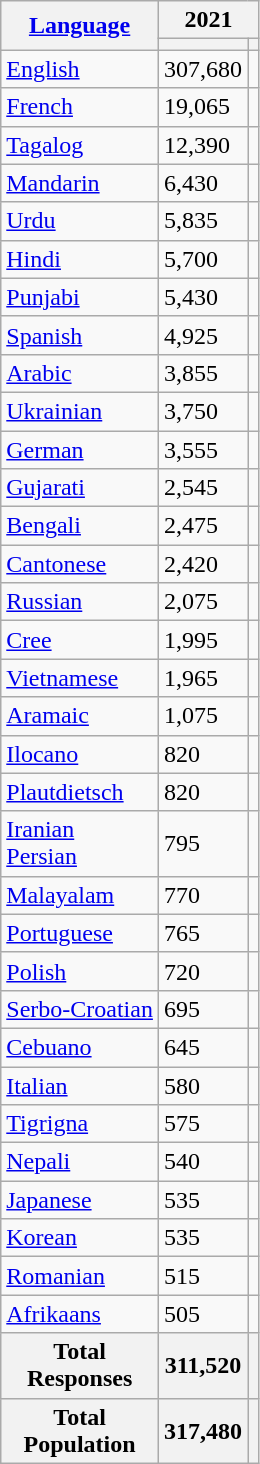<table class="wikitable collapsible sortable">
<tr>
<th rowspan="2"><a href='#'>Language</a></th>
<th colspan="2">2021</th>
</tr>
<tr>
<th><a href='#'></a></th>
<th></th>
</tr>
<tr>
<td><a href='#'>English</a></td>
<td>307,680</td>
<td></td>
</tr>
<tr>
<td><a href='#'>French</a></td>
<td>19,065</td>
<td></td>
</tr>
<tr>
<td><a href='#'>Tagalog</a></td>
<td>12,390</td>
<td></td>
</tr>
<tr>
<td><a href='#'>Mandarin</a></td>
<td>6,430</td>
<td></td>
</tr>
<tr>
<td><a href='#'>Urdu</a></td>
<td>5,835</td>
<td></td>
</tr>
<tr>
<td><a href='#'>Hindi</a></td>
<td>5,700</td>
<td></td>
</tr>
<tr>
<td><a href='#'>Punjabi</a></td>
<td>5,430</td>
<td></td>
</tr>
<tr>
<td><a href='#'>Spanish</a></td>
<td>4,925</td>
<td></td>
</tr>
<tr>
<td><a href='#'>Arabic</a></td>
<td>3,855</td>
<td></td>
</tr>
<tr>
<td><a href='#'>Ukrainian</a></td>
<td>3,750</td>
<td></td>
</tr>
<tr>
<td><a href='#'>German</a></td>
<td>3,555</td>
<td></td>
</tr>
<tr>
<td><a href='#'>Gujarati</a></td>
<td>2,545</td>
<td></td>
</tr>
<tr>
<td><a href='#'>Bengali</a></td>
<td>2,475</td>
<td></td>
</tr>
<tr>
<td><a href='#'>Cantonese</a></td>
<td>2,420</td>
<td></td>
</tr>
<tr>
<td><a href='#'>Russian</a></td>
<td>2,075</td>
<td></td>
</tr>
<tr>
<td><a href='#'>Cree</a></td>
<td>1,995</td>
<td></td>
</tr>
<tr>
<td><a href='#'>Vietnamese</a></td>
<td>1,965</td>
<td></td>
</tr>
<tr>
<td><a href='#'>Aramaic</a></td>
<td>1,075</td>
<td></td>
</tr>
<tr>
<td><a href='#'>Ilocano</a></td>
<td>820</td>
<td></td>
</tr>
<tr>
<td><a href='#'>Plautdietsch</a></td>
<td>820</td>
<td></td>
</tr>
<tr>
<td><a href='#'>Iranian<br>Persian</a></td>
<td>795</td>
<td></td>
</tr>
<tr>
<td><a href='#'>Malayalam</a></td>
<td>770</td>
<td></td>
</tr>
<tr>
<td><a href='#'>Portuguese</a></td>
<td>765</td>
<td></td>
</tr>
<tr>
<td><a href='#'>Polish</a></td>
<td>720</td>
<td></td>
</tr>
<tr>
<td><a href='#'>Serbo-Croatian</a></td>
<td>695</td>
<td></td>
</tr>
<tr>
<td><a href='#'>Cebuano</a></td>
<td>645</td>
<td></td>
</tr>
<tr>
<td><a href='#'>Italian</a></td>
<td>580</td>
<td></td>
</tr>
<tr>
<td><a href='#'>Tigrigna</a></td>
<td>575</td>
<td></td>
</tr>
<tr>
<td><a href='#'>Nepali</a></td>
<td>540</td>
<td></td>
</tr>
<tr>
<td><a href='#'>Japanese</a></td>
<td>535</td>
<td></td>
</tr>
<tr>
<td><a href='#'>Korean</a></td>
<td>535</td>
<td></td>
</tr>
<tr>
<td><a href='#'>Romanian</a></td>
<td>515</td>
<td></td>
</tr>
<tr>
<td><a href='#'>Afrikaans</a></td>
<td>505</td>
<td></td>
</tr>
<tr>
<th>Total<br>Responses</th>
<th>311,520</th>
<th></th>
</tr>
<tr>
<th>Total<br>Population</th>
<th>317,480</th>
<th></th>
</tr>
</table>
